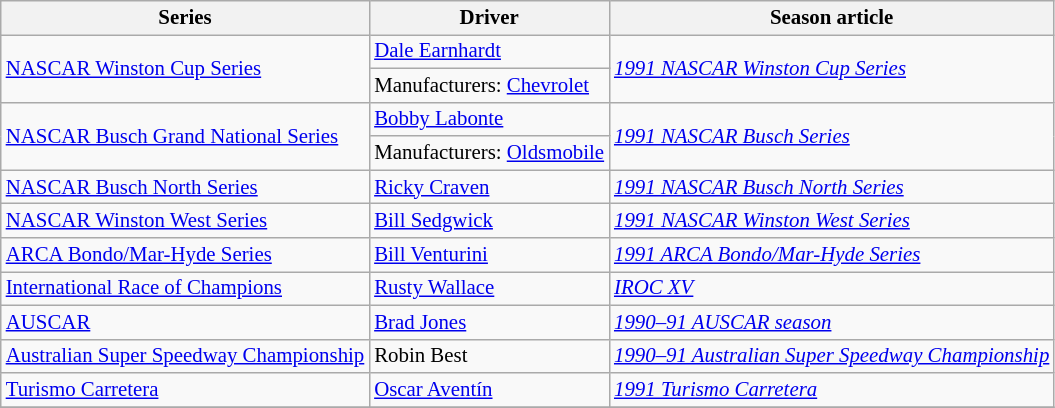<table class="wikitable" style="font-size: 87%;">
<tr>
<th>Series</th>
<th>Driver</th>
<th>Season article</th>
</tr>
<tr>
<td rowspan=2><a href='#'>NASCAR Winston Cup Series</a></td>
<td> <a href='#'>Dale Earnhardt</a></td>
<td rowspan=2><em><a href='#'>1991 NASCAR Winston Cup Series</a></em></td>
</tr>
<tr>
<td>Manufacturers:  <a href='#'>Chevrolet</a></td>
</tr>
<tr>
<td rowspan=2><a href='#'>NASCAR Busch Grand National Series</a></td>
<td> <a href='#'>Bobby Labonte</a></td>
<td rowspan=2><em><a href='#'>1991 NASCAR Busch Series</a></em></td>
</tr>
<tr>
<td>Manufacturers:  <a href='#'>Oldsmobile</a></td>
</tr>
<tr>
<td><a href='#'>NASCAR Busch North Series</a></td>
<td> <a href='#'>Ricky Craven</a></td>
<td><em><a href='#'>1991 NASCAR Busch North Series</a></em></td>
</tr>
<tr>
<td><a href='#'>NASCAR Winston West Series</a></td>
<td> <a href='#'>Bill Sedgwick</a></td>
<td><em><a href='#'>1991 NASCAR Winston West Series</a></em></td>
</tr>
<tr>
<td><a href='#'>ARCA Bondo/Mar-Hyde Series</a></td>
<td> <a href='#'>Bill Venturini</a></td>
<td><em><a href='#'>1991 ARCA Bondo/Mar-Hyde Series</a></em></td>
</tr>
<tr>
<td><a href='#'>International Race of Champions</a></td>
<td> <a href='#'>Rusty Wallace</a></td>
<td><em><a href='#'>IROC XV</a></em></td>
</tr>
<tr>
<td><a href='#'>AUSCAR</a></td>
<td> <a href='#'>Brad Jones</a></td>
<td><em><a href='#'>1990–91 AUSCAR season</a></em></td>
</tr>
<tr>
<td><a href='#'>Australian Super Speedway Championship</a></td>
<td> Robin Best</td>
<td><em><a href='#'>1990–91 Australian Super Speedway Championship</a></em></td>
</tr>
<tr>
<td><a href='#'>Turismo Carretera</a></td>
<td> <a href='#'>Oscar Aventín</a></td>
<td><em><a href='#'>1991 Turismo Carretera</a></em></td>
</tr>
<tr>
</tr>
</table>
